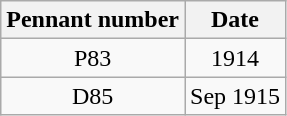<table class="wikitable" style="text-align:center">
<tr>
<th>Pennant number</th>
<th>Date</th>
</tr>
<tr>
<td>P83</td>
<td>1914</td>
</tr>
<tr>
<td>D85</td>
<td>Sep 1915</td>
</tr>
</table>
